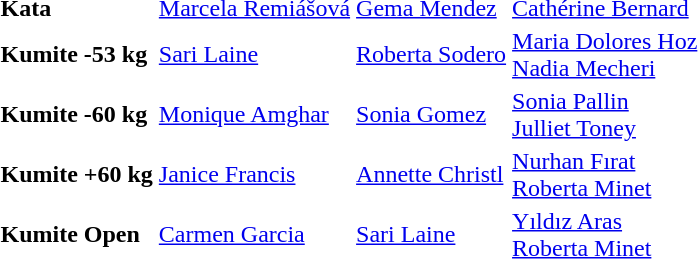<table>
<tr>
<td><strong>Kata</strong></td>
<td> <a href='#'>Marcela Remiášová</a></td>
<td> <a href='#'>Gema Mendez</a></td>
<td> <a href='#'>Cathérine Bernard</a></td>
</tr>
<tr>
<td><strong>Kumite -53 kg</strong></td>
<td> <a href='#'>Sari Laine</a></td>
<td> <a href='#'>Roberta Sodero</a></td>
<td> <a href='#'>Maria Dolores Hoz</a> <br>  <a href='#'>Nadia Mecheri</a></td>
</tr>
<tr>
<td><strong>Kumite -60 kg</strong></td>
<td> <a href='#'>Monique Amghar</a></td>
<td> <a href='#'>Sonia Gomez</a></td>
<td> <a href='#'>Sonia Pallin</a> <br>  <a href='#'>Julliet Toney</a></td>
</tr>
<tr>
<td><strong>Kumite +60 kg</strong></td>
<td> <a href='#'>Janice Francis</a></td>
<td> <a href='#'>Annette Christl</a></td>
<td> <a href='#'>Nurhan Fırat</a> <br>  <a href='#'>Roberta Minet</a></td>
</tr>
<tr>
<td><strong>Kumite Open</strong></td>
<td> <a href='#'>Carmen Garcia</a></td>
<td> <a href='#'>Sari Laine</a></td>
<td> <a href='#'>Yıldız Aras</a> <br>  <a href='#'>Roberta Minet</a></td>
</tr>
</table>
